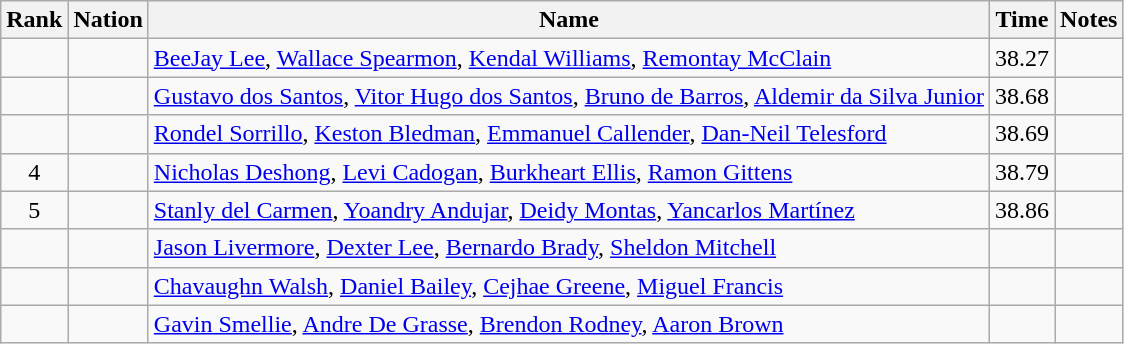<table class="wikitable sortable" style="text-align:center">
<tr>
<th>Rank</th>
<th>Nation</th>
<th>Name</th>
<th>Time</th>
<th>Notes</th>
</tr>
<tr>
<td></td>
<td align=left></td>
<td align=left><a href='#'>BeeJay Lee</a>, <a href='#'>Wallace Spearmon</a>, <a href='#'>Kendal Williams</a>, <a href='#'>Remontay McClain</a></td>
<td>38.27</td>
<td></td>
</tr>
<tr>
<td></td>
<td align=left></td>
<td align=left><a href='#'>Gustavo dos Santos</a>, <a href='#'>Vitor Hugo dos Santos</a>, <a href='#'>Bruno de Barros</a>, <a href='#'>Aldemir da Silva Junior</a></td>
<td>38.68</td>
<td></td>
</tr>
<tr>
<td></td>
<td align=left></td>
<td align=left><a href='#'>Rondel Sorrillo</a>, <a href='#'>Keston Bledman</a>, <a href='#'>Emmanuel Callender</a>, <a href='#'>Dan-Neil Telesford</a></td>
<td>38.69</td>
<td></td>
</tr>
<tr>
<td>4</td>
<td align=left></td>
<td align=left><a href='#'>Nicholas Deshong</a>, <a href='#'>Levi Cadogan</a>,  <a href='#'>Burkheart Ellis</a>, <a href='#'>Ramon Gittens</a></td>
<td>38.79</td>
<td></td>
</tr>
<tr>
<td>5</td>
<td align=left></td>
<td align=left><a href='#'>Stanly del Carmen</a>, <a href='#'>Yoandry Andujar</a>, <a href='#'>Deidy Montas</a>, <a href='#'>Yancarlos Martínez</a></td>
<td>38.86</td>
<td></td>
</tr>
<tr>
<td></td>
<td align=left></td>
<td align=left><a href='#'>Jason Livermore</a>, <a href='#'>Dexter Lee</a>,  <a href='#'>Bernardo Brady</a>, <a href='#'>Sheldon Mitchell</a></td>
<td></td>
<td></td>
</tr>
<tr>
<td></td>
<td align=left></td>
<td align=left><a href='#'>Chavaughn Walsh</a>, <a href='#'>Daniel Bailey</a>, <a href='#'>Cejhae Greene</a>, <a href='#'>Miguel Francis</a></td>
<td></td>
<td></td>
</tr>
<tr>
<td></td>
<td align=left></td>
<td align=left><a href='#'>Gavin Smellie</a>, <a href='#'>Andre De Grasse</a>, <a href='#'>Brendon Rodney</a>, <a href='#'>Aaron Brown</a></td>
<td></td>
<td></td>
</tr>
</table>
